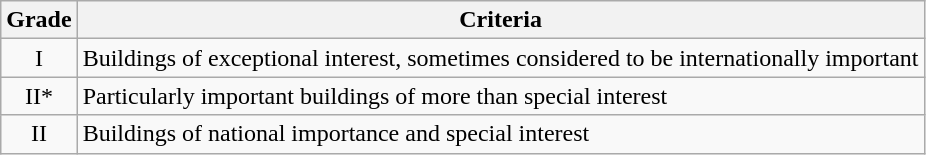<table class="wikitable">
<tr>
<th>Grade</th>
<th>Criteria</th>
</tr>
<tr>
<td align="center" >I</td>
<td>Buildings of exceptional interest, sometimes considered to be internationally important</td>
</tr>
<tr>
<td align="center" >II*</td>
<td>Particularly important buildings of more than special interest</td>
</tr>
<tr>
<td align="center" >II</td>
<td>Buildings of national importance and special interest</td>
</tr>
</table>
